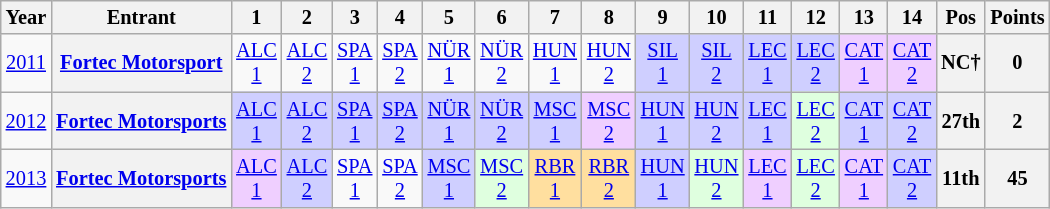<table class="wikitable" style="text-align:center; font-size:85%">
<tr>
<th>Year</th>
<th>Entrant</th>
<th>1</th>
<th>2</th>
<th>3</th>
<th>4</th>
<th>5</th>
<th>6</th>
<th>7</th>
<th>8</th>
<th>9</th>
<th>10</th>
<th>11</th>
<th>12</th>
<th>13</th>
<th>14</th>
<th>Pos</th>
<th>Points</th>
</tr>
<tr>
<td><a href='#'>2011</a></td>
<th nowrap><a href='#'>Fortec Motorsport</a></th>
<td><a href='#'>ALC<br>1</a></td>
<td><a href='#'>ALC<br>2</a></td>
<td><a href='#'>SPA<br>1</a></td>
<td><a href='#'>SPA<br>2</a></td>
<td><a href='#'>NÜR<br>1</a></td>
<td><a href='#'>NÜR<br>2</a></td>
<td><a href='#'>HUN<br>1</a></td>
<td><a href='#'>HUN<br>2</a></td>
<td style="background:#CFCFFF;"><a href='#'>SIL<br>1</a><br></td>
<td style="background:#CFCFFF;"><a href='#'>SIL<br>2</a><br></td>
<td style="background:#CFCFFF;"><a href='#'>LEC<br>1</a><br></td>
<td style="background:#CFCFFF;"><a href='#'>LEC<br>2</a><br></td>
<td style="background:#EFCFFF;"><a href='#'>CAT<br>1</a><br></td>
<td style="background:#EFCFFF;"><a href='#'>CAT<br>2</a><br></td>
<th>NC†</th>
<th>0</th>
</tr>
<tr>
<td><a href='#'>2012</a></td>
<th nowrap><a href='#'>Fortec Motorsports</a></th>
<td style="background:#CFCFFF;"><a href='#'>ALC<br>1</a><br></td>
<td style="background:#CFCFFF;"><a href='#'>ALC<br>2</a><br></td>
<td style="background:#CFCFFF;"><a href='#'>SPA<br>1</a><br></td>
<td style="background:#CFCFFF;"><a href='#'>SPA<br>2</a><br></td>
<td style="background:#CFCFFF;"><a href='#'>NÜR<br>1</a><br></td>
<td style="background:#CFCFFF;"><a href='#'>NÜR<br>2</a><br></td>
<td style="background:#CFCFFF;"><a href='#'>MSC<br>1</a><br></td>
<td style="background:#EFCFFF;"><a href='#'>MSC<br>2</a><br></td>
<td style="background:#CFCFFF;"><a href='#'>HUN<br>1</a><br></td>
<td style="background:#CFCFFF;"><a href='#'>HUN<br>2</a><br></td>
<td style="background:#CFCFFF;"><a href='#'>LEC<br>1</a><br></td>
<td style="background:#DFFFDF;"><a href='#'>LEC<br>2</a><br></td>
<td style="background:#CFCFFF;"><a href='#'>CAT<br>1</a><br></td>
<td style="background:#CFCFFF;"><a href='#'>CAT<br>2</a><br></td>
<th>27th</th>
<th>2</th>
</tr>
<tr>
<td><a href='#'>2013</a></td>
<th nowrap><a href='#'>Fortec Motorsports</a></th>
<td style="background:#EFCFFF;"><a href='#'>ALC<br>1</a><br></td>
<td style="background:#CFCFFF;"><a href='#'>ALC<br>2</a><br></td>
<td><a href='#'>SPA<br>1</a></td>
<td><a href='#'>SPA<br>2</a></td>
<td style="background:#CFCFFF;"><a href='#'>MSC<br>1</a><br></td>
<td style="background:#DFFFDF;"><a href='#'>MSC<br>2</a><br></td>
<td style="background:#FFDF9F;"><a href='#'>RBR<br>1</a><br></td>
<td style="background:#FFDF9F;"><a href='#'>RBR<br>2</a><br></td>
<td style="background:#CFCFFF;"><a href='#'>HUN<br>1</a><br></td>
<td style="background:#DFFFDF;"><a href='#'>HUN<br>2</a><br></td>
<td style="background:#EFCFFF;"><a href='#'>LEC<br>1</a><br></td>
<td style="background:#DFFFDF;"><a href='#'>LEC<br>2</a><br></td>
<td style="background:#EFCFFF;"><a href='#'>CAT<br>1</a><br></td>
<td style="background:#CFCFFF;"><a href='#'>CAT<br>2</a><br></td>
<th>11th</th>
<th>45</th>
</tr>
</table>
